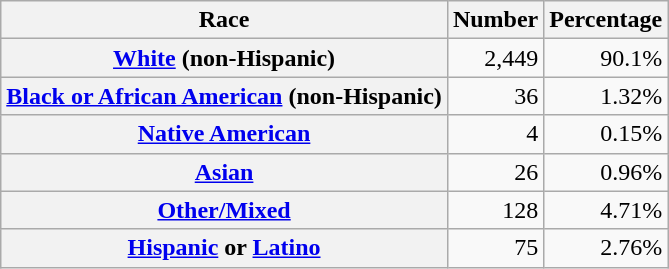<table class="wikitable" style="text-align:right">
<tr>
<th scope="col">Race</th>
<th scope="col">Number</th>
<th scope="col">Percentage</th>
</tr>
<tr>
<th scope="row"><a href='#'>White</a> (non-Hispanic)</th>
<td>2,449</td>
<td>90.1%</td>
</tr>
<tr>
<th scope="row"><a href='#'>Black or African American</a> (non-Hispanic)</th>
<td>36</td>
<td>1.32%</td>
</tr>
<tr>
<th scope="row"><a href='#'>Native American</a></th>
<td>4</td>
<td>0.15%</td>
</tr>
<tr>
<th scope="row"><a href='#'>Asian</a></th>
<td>26</td>
<td>0.96%</td>
</tr>
<tr>
<th scope="row"><a href='#'>Other/Mixed</a></th>
<td>128</td>
<td>4.71%</td>
</tr>
<tr>
<th scope="row"><a href='#'>Hispanic</a> or <a href='#'>Latino</a></th>
<td>75</td>
<td>2.76%</td>
</tr>
</table>
